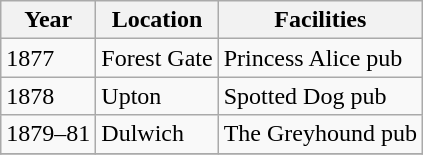<table class="wikitable">
<tr>
<th>Year</th>
<th>Location</th>
<th>Facilities</th>
</tr>
<tr>
<td>1877</td>
<td>Forest Gate</td>
<td>Princess Alice pub</td>
</tr>
<tr>
<td>1878</td>
<td>Upton</td>
<td>Spotted Dog pub</td>
</tr>
<tr>
<td>1879–81</td>
<td>Dulwich</td>
<td>The Greyhound pub</td>
</tr>
<tr>
</tr>
</table>
